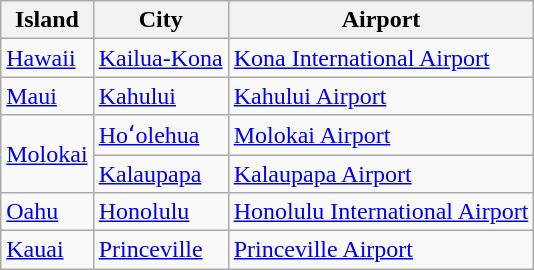<table class="wikitable">
<tr>
<th>Island</th>
<th>City</th>
<th>Airport</th>
</tr>
<tr>
<td><a href='#'>Hawaii</a></td>
<td><a href='#'>Kailua-Kona</a></td>
<td><a href='#'>Kona International Airport</a></td>
</tr>
<tr>
<td><a href='#'>Maui</a></td>
<td><a href='#'>Kahului</a></td>
<td><a href='#'>Kahului Airport</a></td>
</tr>
<tr>
<td rowspan="2"><a href='#'>Molokai</a></td>
<td><a href='#'>Hoʻolehua</a></td>
<td><a href='#'>Molokai Airport</a></td>
</tr>
<tr>
<td><a href='#'>Kalaupapa</a></td>
<td><a href='#'>Kalaupapa Airport</a></td>
</tr>
<tr>
<td><a href='#'>Oahu</a></td>
<td><a href='#'>Honolulu</a></td>
<td><a href='#'>Honolulu International Airport</a></td>
</tr>
<tr>
<td><a href='#'>Kauai</a></td>
<td><a href='#'>Princeville</a></td>
<td><a href='#'>Princeville Airport</a></td>
</tr>
</table>
